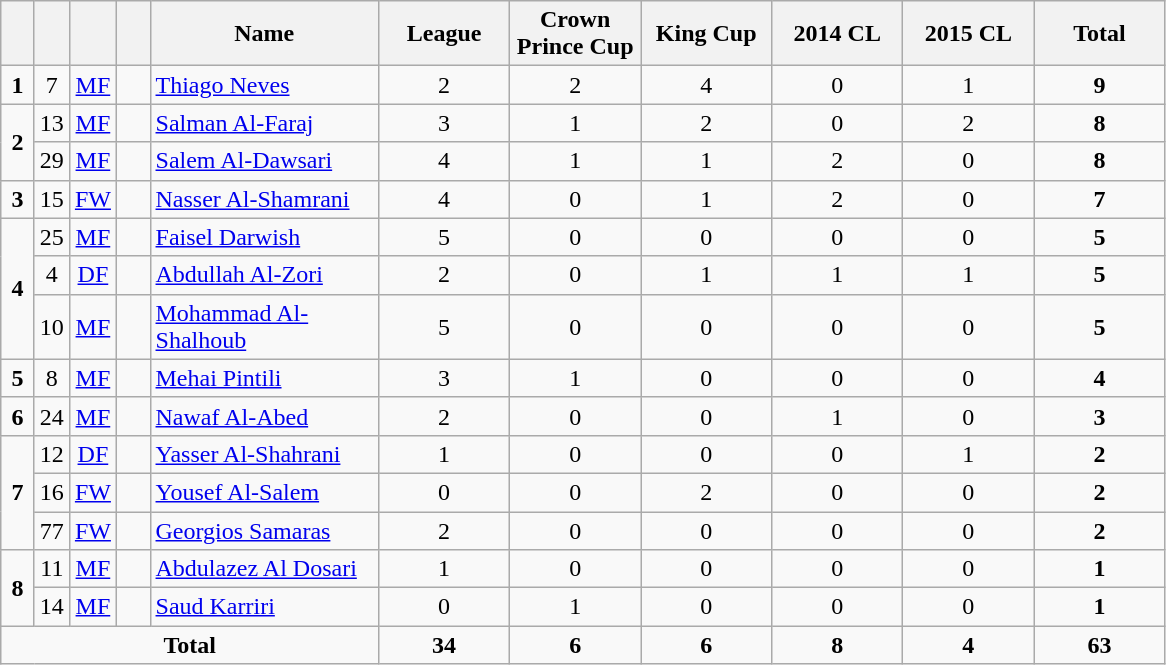<table class="wikitable" style="text-align:center">
<tr>
<th width=15></th>
<th width=15></th>
<th width=15></th>
<th width=15></th>
<th width=145>Name</th>
<th width=80><strong>League</strong></th>
<th width=80><strong>Crown Prince Cup</strong></th>
<th width=80><strong>King Cup</strong></th>
<th width=80><strong>2014 CL</strong></th>
<th width=80><strong>2015 CL</strong></th>
<th width=80><strong>Total</strong></th>
</tr>
<tr>
<td><strong>1</strong></td>
<td>7</td>
<td><a href='#'>MF</a></td>
<td></td>
<td align=left><a href='#'>Thiago Neves</a></td>
<td>2</td>
<td>2</td>
<td>4</td>
<td>0</td>
<td>1</td>
<td><strong>9</strong></td>
</tr>
<tr>
<td rowspan=2><strong>2</strong></td>
<td>13</td>
<td><a href='#'>MF</a></td>
<td></td>
<td align=left><a href='#'>Salman Al-Faraj</a></td>
<td>3</td>
<td>1</td>
<td>2</td>
<td>0</td>
<td>2</td>
<td><strong>8</strong></td>
</tr>
<tr>
<td>29</td>
<td><a href='#'>MF</a></td>
<td></td>
<td align=left><a href='#'>Salem Al-Dawsari</a></td>
<td>4</td>
<td>1</td>
<td>1</td>
<td>2</td>
<td>0</td>
<td><strong>8</strong></td>
</tr>
<tr>
<td rowspan=1><strong>3</strong></td>
<td>15</td>
<td><a href='#'>FW</a></td>
<td></td>
<td align=left><a href='#'>Nasser Al-Shamrani</a></td>
<td>4</td>
<td>0</td>
<td>1</td>
<td>2</td>
<td>0</td>
<td><strong>7</strong></td>
</tr>
<tr>
<td rowspan=3><strong>4</strong></td>
<td>25</td>
<td><a href='#'>MF</a></td>
<td></td>
<td align=left><a href='#'>Faisel Darwish</a></td>
<td>5</td>
<td>0</td>
<td>0</td>
<td>0</td>
<td>0</td>
<td><strong>5</strong></td>
</tr>
<tr>
<td>4</td>
<td><a href='#'>DF</a></td>
<td></td>
<td align=left><a href='#'>Abdullah Al-Zori</a></td>
<td>2</td>
<td>0</td>
<td>1</td>
<td>1</td>
<td>1</td>
<td><strong>5</strong></td>
</tr>
<tr>
<td>10</td>
<td><a href='#'>MF</a></td>
<td></td>
<td align=left><a href='#'>Mohammad Al-Shalhoub</a></td>
<td>5</td>
<td>0</td>
<td>0</td>
<td>0</td>
<td>0</td>
<td><strong>5</strong></td>
</tr>
<tr>
<td rowspan=1><strong>5</strong></td>
<td>8</td>
<td><a href='#'>MF</a></td>
<td></td>
<td align=left><a href='#'>Mehai Pintili</a></td>
<td>3</td>
<td>1</td>
<td>0</td>
<td>0</td>
<td>0</td>
<td><strong>4</strong></td>
</tr>
<tr>
<td rowspan=1><strong>6</strong></td>
<td>24</td>
<td><a href='#'>MF</a></td>
<td></td>
<td align=left><a href='#'>Nawaf Al-Abed</a></td>
<td>2</td>
<td>0</td>
<td>0</td>
<td>1</td>
<td>0</td>
<td><strong>3</strong></td>
</tr>
<tr>
<td rowspan=3><strong>7</strong></td>
<td>12</td>
<td><a href='#'>DF</a></td>
<td></td>
<td align=left><a href='#'>Yasser Al-Shahrani</a></td>
<td>1</td>
<td>0</td>
<td>0</td>
<td>0</td>
<td>1</td>
<td><strong>2</strong></td>
</tr>
<tr>
<td>16</td>
<td><a href='#'>FW</a></td>
<td></td>
<td align=left><a href='#'>Yousef Al-Salem</a></td>
<td>0</td>
<td>0</td>
<td>2</td>
<td>0</td>
<td>0</td>
<td><strong>2</strong></td>
</tr>
<tr>
<td>77</td>
<td><a href='#'>FW</a></td>
<td></td>
<td align=left><a href='#'>Georgios Samaras</a></td>
<td>2</td>
<td>0</td>
<td>0</td>
<td>0</td>
<td>0</td>
<td><strong>2</strong></td>
</tr>
<tr>
<td rowspan=2><strong>8</strong></td>
<td>11</td>
<td><a href='#'>MF</a></td>
<td></td>
<td align=left><a href='#'>Abdulazez Al Dosari</a></td>
<td>1</td>
<td>0</td>
<td>0</td>
<td>0</td>
<td>0</td>
<td><strong>1</strong></td>
</tr>
<tr>
<td>14</td>
<td><a href='#'>MF</a></td>
<td></td>
<td align=left><a href='#'>Saud Karriri</a></td>
<td>0</td>
<td>1</td>
<td>0</td>
<td>0</td>
<td>0</td>
<td><strong>1</strong></td>
</tr>
<tr>
<td colspan=5><strong>Total</strong></td>
<td><strong>34</strong></td>
<td><strong>6</strong></td>
<td><strong>6</strong></td>
<td><strong>8</strong></td>
<td><strong>4</strong></td>
<td><strong>63</strong></td>
</tr>
</table>
